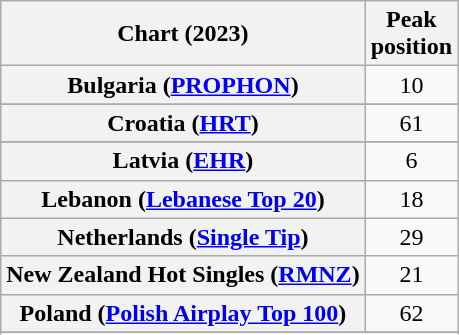<table class="wikitable sortable plainrowheaders" style="text-align:center">
<tr>
<th scope="col">Chart (2023)</th>
<th scope="col">Peak<br>position</th>
</tr>
<tr>
<th scope="row">Bulgaria (<a href='#'>PROPHON</a>)</th>
<td>10</td>
</tr>
<tr>
</tr>
<tr>
</tr>
<tr>
</tr>
<tr>
<th scope="row">Croatia (<a href='#'>HRT</a>)</th>
<td>61</td>
</tr>
<tr>
</tr>
<tr>
<th scope="row">Latvia (<a href='#'>EHR</a>)</th>
<td>6</td>
</tr>
<tr>
<th scope="row">Lebanon (<a href='#'>Lebanese Top 20</a>)</th>
<td>18</td>
</tr>
<tr>
<th scope="row">Netherlands (<a href='#'>Single Tip</a>)</th>
<td>29</td>
</tr>
<tr>
<th scope="row">New Zealand Hot Singles (<a href='#'>RMNZ</a>)</th>
<td>21</td>
</tr>
<tr>
<th scope="row">Poland (<a href='#'>Polish Airplay Top 100</a>)</th>
<td>62</td>
</tr>
<tr>
</tr>
<tr>
</tr>
</table>
